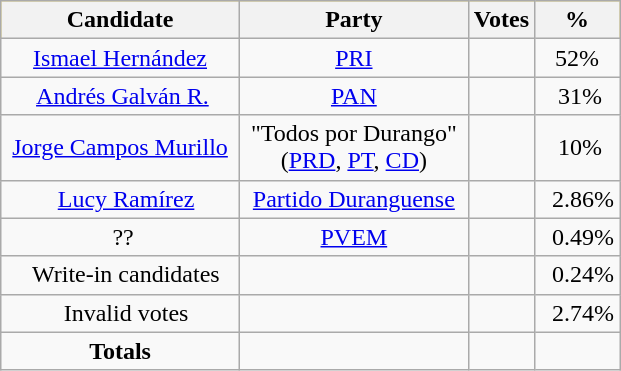<table class="wikitable">
<tr style="background:gold">
<th>Candidate</th>
<th>Party</th>
<th>Votes</th>
<th>%</th>
</tr>
<tr align=center>
<td><a href='#'>Ismael Hernández</a></td>
<td><a href='#'>PRI</a></td>
<td>   </td>
<td> 52% </td>
</tr>
<tr align=center>
<td> <a href='#'>Andrés Galván R.</a></td>
<td><a href='#'>PAN</a></td>
<td> </td>
<td> 31%</td>
</tr>
<tr align=center>
<td> <a href='#'>Jorge Campos Murillo</a> </td>
<td> "Todos por Durango" <br>(<a href='#'>PRD</a>, <a href='#'>PT</a>, <a href='#'>CD</a>)</td>
<td> </td>
<td> 10%</td>
</tr>
<tr align=center>
<td>  <a href='#'>Lucy Ramírez</a></td>
<td><a href='#'>Partido Duranguense</a></td>
<td> </td>
<td>   2.86%</td>
</tr>
<tr align=center>
<td> ??</td>
<td><a href='#'>PVEM</a></td>
<td> </td>
<td>   0.49%</td>
</tr>
<tr align=center>
<td>  Write-in candidates</td>
<td> </td>
<td> </td>
<td>   0.24%</td>
</tr>
<tr align=center>
<td>   Invalid votes</td>
<td> </td>
<td> </td>
<td>   2.74%</td>
</tr>
<tr align=center>
<td><strong>Totals</strong></td>
<td> </td>
<td> </td>
<td> </td>
</tr>
</table>
